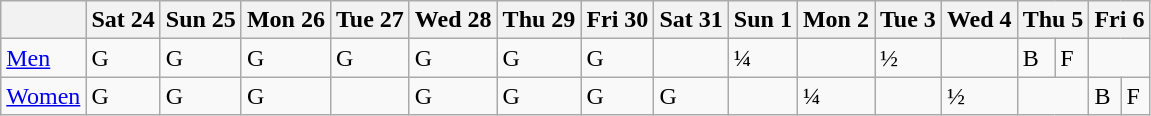<table class="wikitable olympic-schedule field-hockey">
<tr>
<th></th>
<th>Sat 24</th>
<th>Sun 25</th>
<th>Mon 26</th>
<th>Tue 27</th>
<th>Wed 28</th>
<th>Thu 29</th>
<th>Fri 30</th>
<th>Sat 31</th>
<th>Sun 1</th>
<th>Mon 2</th>
<th>Tue 3</th>
<th>Wed 4</th>
<th colspan="2">Thu 5</th>
<th colspan="2">Fri 6</th>
</tr>
<tr>
<td class="event"><a href='#'>Men</a></td>
<td class="team-group">G</td>
<td class="team-group">G</td>
<td class="team-group">G</td>
<td class="team-group">G</td>
<td class="team-group">G</td>
<td class="team-group">G</td>
<td class="team-group">G</td>
<td></td>
<td class="team-qf">¼</td>
<td></td>
<td class="team-sf">½</td>
<td></td>
<td class="team-bronze">B</td>
<td class="team-final">F</td>
<td colspan="2"></td>
</tr>
<tr>
<td class="event"><a href='#'>Women</a></td>
<td class="team-group">G</td>
<td class="team-group">G</td>
<td class="team-group">G</td>
<td></td>
<td class="team-group">G</td>
<td class="team-group">G</td>
<td class="team-group">G</td>
<td class="team-group">G</td>
<td></td>
<td class="team-qf">¼</td>
<td></td>
<td class="team-sf">½</td>
<td colspan="2"></td>
<td class="team-bronze">B</td>
<td class="team-final">F</td>
</tr>
</table>
